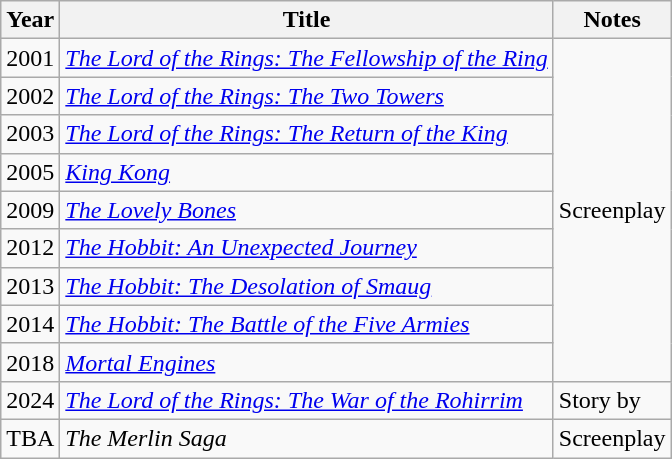<table class="wikitable sortable">
<tr>
<th>Year</th>
<th>Title</th>
<th class="unsortable">Notes</th>
</tr>
<tr>
<td>2001</td>
<td><em><a href='#'>The Lord of the Rings: The Fellowship of the Ring</a></em></td>
<td rowspan="9">Screenplay</td>
</tr>
<tr>
<td>2002</td>
<td><em><a href='#'>The Lord of the Rings: The Two Towers</a></em></td>
</tr>
<tr>
<td>2003</td>
<td><em><a href='#'>The Lord of the Rings: The Return of the King</a></em></td>
</tr>
<tr>
<td>2005</td>
<td><em><a href='#'>King Kong</a></em></td>
</tr>
<tr>
<td>2009</td>
<td><em><a href='#'>The Lovely Bones</a></em></td>
</tr>
<tr>
<td>2012</td>
<td><em><a href='#'>The Hobbit: An Unexpected Journey</a></em></td>
</tr>
<tr>
<td>2013</td>
<td><em><a href='#'>The Hobbit: The Desolation of Smaug</a></em></td>
</tr>
<tr>
<td>2014</td>
<td><em><a href='#'>The Hobbit: The Battle of the Five Armies</a></em></td>
</tr>
<tr>
<td>2018</td>
<td><em><a href='#'>Mortal Engines</a></em></td>
</tr>
<tr>
<td>2024</td>
<td><em><a href='#'>The Lord of the Rings: The War of the Rohirrim</a></em></td>
<td>Story by</td>
</tr>
<tr>
<td>TBA</td>
<td><em>The Merlin Saga</em></td>
<td>Screenplay</td>
</tr>
</table>
